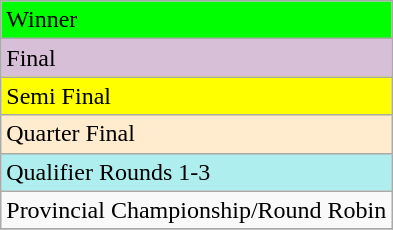<table class=wikitable>
<tr>
<td bgcolor=lime>Winner</td>
</tr>
<tr>
<td bgcolor=thistle>Final</td>
</tr>
<tr>
<td bgcolor=yellow>Semi Final</td>
</tr>
<tr>
<td style="background:#ffebcd;">Quarter Final</td>
</tr>
<tr>
<td style="background:#afeeee;">Qualifier Rounds 1-3</td>
</tr>
<tr>
<td style="background:#afeeee:">Provincial Championship/Round Robin</td>
</tr>
<tr>
</tr>
</table>
